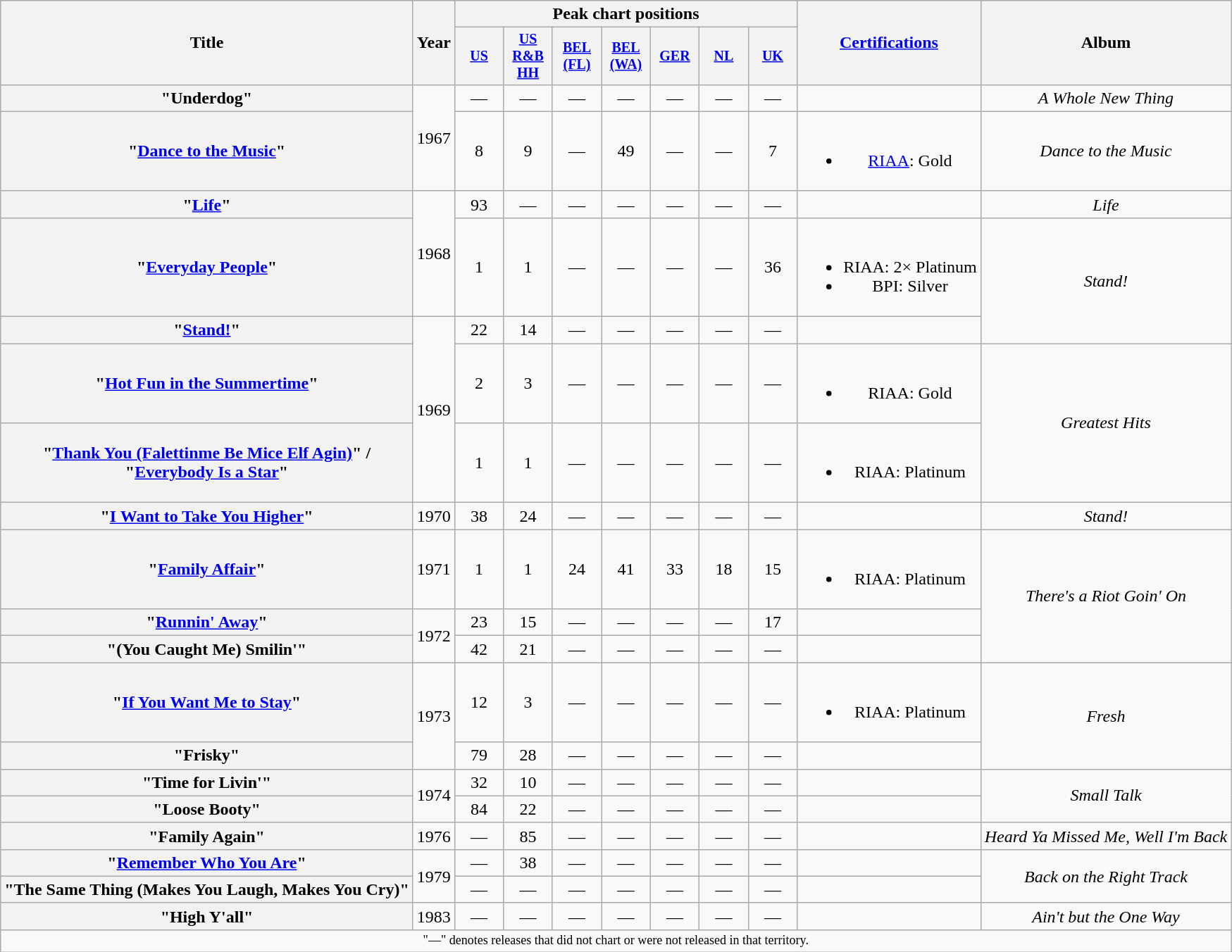<table class="wikitable plainrowheaders" style="text-align:center;">
<tr>
<th rowspan="2">Title</th>
<th rowspan="2">Year</th>
<th colspan="7">Peak chart positions</th>
<th rowspan="2"><a href='#'>Certifications</a></th>
<th rowspan="2">Album</th>
</tr>
<tr style="font-size:smaller;">
<th style="width:3em;"><a href='#'>US</a><br></th>
<th style="width:3em;"><a href='#'>US<br>R&B<br>HH</a><br></th>
<th style="width:3em;"><a href='#'>BEL<br>(FL)</a><br></th>
<th style="width:3em;"><a href='#'>BEL<br>(WA)</a><br></th>
<th style="width:3em;"><a href='#'>GER</a><br></th>
<th style="width:3em;"><a href='#'>NL</a><br></th>
<th style="width:3em;"><a href='#'>UK</a><br></th>
</tr>
<tr>
<th scope="row">"Underdog"</th>
<td rowspan="2">1967</td>
<td>—</td>
<td>—</td>
<td>—</td>
<td>—</td>
<td>—</td>
<td>—</td>
<td>—</td>
<td></td>
<td><em>A Whole New Thing</em></td>
</tr>
<tr>
<th scope="row">"<a href='#'>Dance to the Music</a>"</th>
<td>8</td>
<td>9</td>
<td>—</td>
<td>49</td>
<td>—</td>
<td>—</td>
<td>7</td>
<td><br><ul><li><a href='#'>RIAA</a>: Gold</li></ul></td>
<td><em>Dance to the Music</em></td>
</tr>
<tr>
<th scope="row">"<a href='#'>Life</a>"</th>
<td rowspan="2">1968</td>
<td>93</td>
<td>—</td>
<td>—</td>
<td>—</td>
<td>—</td>
<td>—</td>
<td>—</td>
<td></td>
<td><em>Life</em></td>
</tr>
<tr>
<th scope="row">"<a href='#'>Everyday People</a>"</th>
<td>1</td>
<td>1</td>
<td>—</td>
<td>—</td>
<td>—</td>
<td>—</td>
<td>36</td>
<td><br><ul><li>RIAA: 2× Platinum</li><li>BPI: Silver</li></ul></td>
<td rowspan="2"><em>Stand!</em></td>
</tr>
<tr>
<th scope="row">"<a href='#'>Stand!</a>"</th>
<td rowspan="3">1969</td>
<td>22</td>
<td>14</td>
<td>—</td>
<td>—</td>
<td>—</td>
<td>—</td>
<td>—</td>
<td></td>
</tr>
<tr>
<th scope="row">"<a href='#'>Hot Fun in the Summertime</a>"</th>
<td>2</td>
<td>3</td>
<td>—</td>
<td>—</td>
<td>—</td>
<td>—</td>
<td>—</td>
<td><br><ul><li>RIAA: Gold</li></ul></td>
<td rowspan="2"><em>Greatest Hits</em></td>
</tr>
<tr>
<th scope="row">"<a href='#'>Thank You (Falettinme Be Mice Elf Agin)</a>" /<br>"<a href='#'>Everybody Is a Star</a>"</th>
<td>1</td>
<td>1</td>
<td>—</td>
<td>—</td>
<td>—</td>
<td>—</td>
<td>—</td>
<td><br><ul><li>RIAA: Platinum</li></ul></td>
</tr>
<tr>
<th scope="row">"<a href='#'>I Want to Take You Higher</a>"</th>
<td>1970</td>
<td>38</td>
<td>24</td>
<td>—</td>
<td>—</td>
<td>—</td>
<td>—</td>
<td>—</td>
<td></td>
<td><em>Stand!</em></td>
</tr>
<tr>
<th scope="row">"<a href='#'>Family Affair</a>"</th>
<td>1971</td>
<td>1</td>
<td>1</td>
<td>24</td>
<td>41</td>
<td>33</td>
<td>18</td>
<td>15</td>
<td><br><ul><li>RIAA: Platinum</li></ul></td>
<td rowspan="3"><em>There's a Riot Goin' On</em></td>
</tr>
<tr>
<th scope="row">"<a href='#'>Runnin' Away</a>"</th>
<td rowspan="2">1972</td>
<td>23</td>
<td>15</td>
<td>—</td>
<td>—</td>
<td>—</td>
<td>—</td>
<td>17</td>
<td></td>
</tr>
<tr>
<th scope="row">"(You Caught Me) Smilin'"</th>
<td>42</td>
<td>21</td>
<td>—</td>
<td>—</td>
<td>—</td>
<td>—</td>
<td>—</td>
<td></td>
</tr>
<tr>
<th scope="row">"<a href='#'>If You Want Me to Stay</a>"</th>
<td rowspan="2">1973</td>
<td>12</td>
<td>3</td>
<td>—</td>
<td>—</td>
<td>—</td>
<td>—</td>
<td>—</td>
<td><br><ul><li>RIAA: Platinum</li></ul></td>
<td rowspan="2"><em>Fresh</em></td>
</tr>
<tr>
<th scope="row">"Frisky"</th>
<td>79</td>
<td>28</td>
<td>—</td>
<td>—</td>
<td>—</td>
<td>—</td>
<td>—</td>
<td></td>
</tr>
<tr>
<th scope="row">"Time for Livin'"</th>
<td rowspan="2">1974</td>
<td>32</td>
<td>10</td>
<td>—</td>
<td>—</td>
<td>—</td>
<td>—</td>
<td>—</td>
<td></td>
<td rowspan="2"><em>Small Talk</em></td>
</tr>
<tr>
<th scope="row">"Loose Booty"</th>
<td>84</td>
<td>22</td>
<td>—</td>
<td>—</td>
<td>—</td>
<td>—</td>
<td>—</td>
<td></td>
</tr>
<tr>
<th scope="row">"Family Again"</th>
<td>1976</td>
<td>—</td>
<td>85</td>
<td>—</td>
<td>—</td>
<td>—</td>
<td>—</td>
<td>—</td>
<td></td>
<td><em>Heard Ya Missed Me, Well I'm Back</em></td>
</tr>
<tr>
<th scope="row">"<a href='#'>Remember Who You Are</a>"</th>
<td rowspan="2">1979</td>
<td>—</td>
<td>38</td>
<td>—</td>
<td>—</td>
<td>—</td>
<td>—</td>
<td>—</td>
<td></td>
<td rowspan="2"><em>Back on the Right Track</em></td>
</tr>
<tr>
<th scope="row">"The Same Thing (Makes You Laugh, Makes You Cry)"</th>
<td>—</td>
<td>—</td>
<td>—</td>
<td>—</td>
<td>—</td>
<td>—</td>
<td>—</td>
<td></td>
</tr>
<tr>
<th scope="row">"High Y'all"</th>
<td>1983</td>
<td>—</td>
<td>—</td>
<td>—</td>
<td>—</td>
<td>—</td>
<td>—</td>
<td>—</td>
<td></td>
<td><em>Ain't but the One Way</em></td>
</tr>
<tr>
<td colspan="11" style="text-align:center; font-size:9pt;">"—" denotes releases that did not chart or were not released in that territory.</td>
</tr>
</table>
